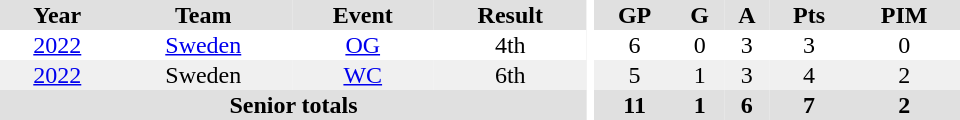<table border="0" cellpadding="1" cellspacing="0" ID="Table3" style="text-align:center; width:40em">
<tr ALIGN="center" bgcolor="#e0e0e0">
<th>Year</th>
<th>Team</th>
<th>Event</th>
<th>Result</th>
<th rowspan="99" bgcolor="#ffffff"></th>
<th>GP</th>
<th>G</th>
<th>A</th>
<th>Pts</th>
<th>PIM</th>
</tr>
<tr>
<td><a href='#'>2022</a></td>
<td><a href='#'>Sweden</a></td>
<td><a href='#'>OG</a></td>
<td>4th</td>
<td>6</td>
<td>0</td>
<td>3</td>
<td>3</td>
<td>0</td>
</tr>
<tr style="background:#f0f0f0;">
<td><a href='#'>2022</a></td>
<td>Sweden</td>
<td><a href='#'>WC</a></td>
<td>6th</td>
<td>5</td>
<td>1</td>
<td>3</td>
<td>4</td>
<td>2</td>
</tr>
<tr bgcolor="#e0e0e0">
<th colspan="4">Senior totals</th>
<th>11</th>
<th>1</th>
<th>6</th>
<th>7</th>
<th>2</th>
</tr>
</table>
